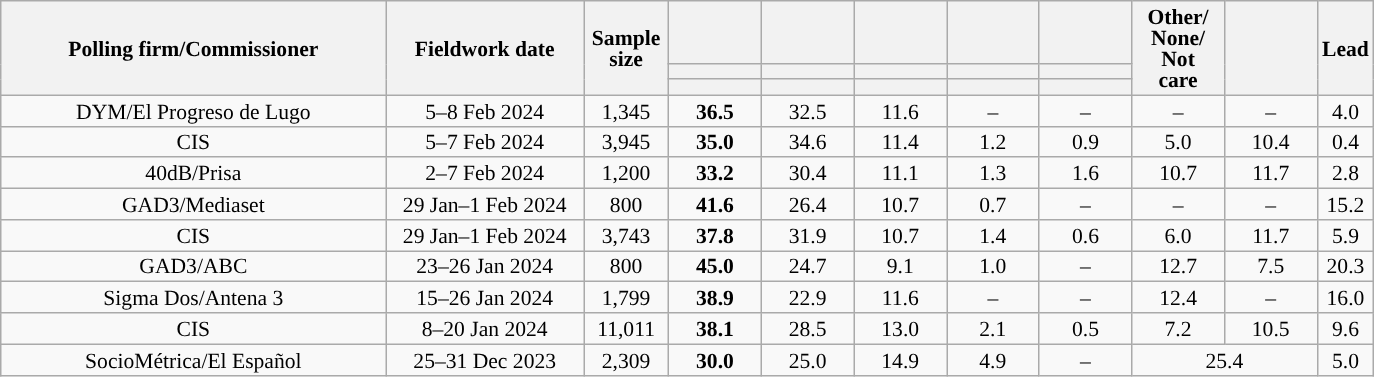<table class="wikitable collapsible collapsed" style="text-align:center; font-size:90%; line-height:14px;">
<tr style="height:42px;">
<th style="width:250px;" rowspan="3">Polling firm/Commissioner</th>
<th style="width:125px;" rowspan="3">Fieldwork date</th>
<th style="width:50px;" rowspan="3">Sample size</th>
<th style="width:55px;"></th>
<th style="width:55px;"></th>
<th style="width:55px;"></th>
<th style="width:55px;"></th>
<th style="width:55px;"></th>
<th style="width:55px;" rowspan="3">Other/<br>None/<br>Not<br>care</th>
<th style="width:55px;" rowspan="3"></th>
<th style="width:30px;" rowspan="3">Lead</th>
</tr>
<tr>
<th style="color:inherit;background:"></th>
<th style="color:inherit;background:"></th>
<th style="color:inherit;background:"></th>
<th style="color:inherit;background:"></th>
<th style="color:inherit;background:"></th>
</tr>
<tr>
<th></th>
<th></th>
<th></th>
<th></th>
<th></th>
</tr>
<tr>
<td>DYM/El Progreso de Lugo</td>
<td>5–8 Feb 2024</td>
<td>1,345</td>
<td><strong>36.5</strong></td>
<td>32.5</td>
<td>11.6</td>
<td>–</td>
<td>–</td>
<td>–</td>
<td>–</td>
<td style="background:">4.0</td>
</tr>
<tr>
<td>CIS</td>
<td>5–7 Feb 2024</td>
<td>3,945</td>
<td><strong>35.0</strong></td>
<td>34.6</td>
<td>11.4</td>
<td>1.2</td>
<td>0.9</td>
<td>5.0</td>
<td>10.4</td>
<td style="background:">0.4</td>
</tr>
<tr>
<td>40dB/Prisa</td>
<td>2–7 Feb 2024</td>
<td>1,200</td>
<td><strong>33.2</strong></td>
<td>30.4</td>
<td>11.1</td>
<td>1.3</td>
<td>1.6</td>
<td>10.7</td>
<td>11.7</td>
<td style="background:">2.8</td>
</tr>
<tr>
<td>GAD3/Mediaset</td>
<td>29 Jan–1 Feb 2024</td>
<td>800</td>
<td><strong>41.6</strong></td>
<td>26.4</td>
<td>10.7</td>
<td>0.7</td>
<td>–</td>
<td>–</td>
<td>–</td>
<td style="background:">15.2</td>
</tr>
<tr>
<td>CIS</td>
<td>29 Jan–1 Feb 2024</td>
<td>3,743</td>
<td><strong>37.8</strong></td>
<td>31.9</td>
<td>10.7</td>
<td>1.4</td>
<td>0.6</td>
<td>6.0</td>
<td>11.7</td>
<td style="background:">5.9</td>
</tr>
<tr>
<td>GAD3/ABC</td>
<td>23–26 Jan 2024</td>
<td>800</td>
<td><strong>45.0</strong></td>
<td>24.7</td>
<td>9.1</td>
<td>1.0</td>
<td>–</td>
<td>12.7</td>
<td>7.5</td>
<td style="background:">20.3</td>
</tr>
<tr>
<td>Sigma Dos/Antena 3</td>
<td>15–26 Jan 2024</td>
<td>1,799</td>
<td><strong>38.9</strong></td>
<td>22.9</td>
<td>11.6</td>
<td>–</td>
<td>–</td>
<td>12.4</td>
<td>–</td>
<td style="background:">16.0</td>
</tr>
<tr>
<td>CIS</td>
<td>8–20 Jan 2024</td>
<td>11,011</td>
<td><strong>38.1</strong></td>
<td>28.5</td>
<td>13.0</td>
<td>2.1</td>
<td>0.5</td>
<td>7.2</td>
<td>10.5</td>
<td style="background:">9.6</td>
</tr>
<tr>
<td>SocioMétrica/El Español</td>
<td>25–31 Dec 2023</td>
<td>2,309</td>
<td><strong>30.0</strong></td>
<td>25.0</td>
<td>14.9</td>
<td>4.9</td>
<td>–</td>
<td colspan="2">25.4</td>
<td style="background:">5.0</td>
</tr>
</table>
